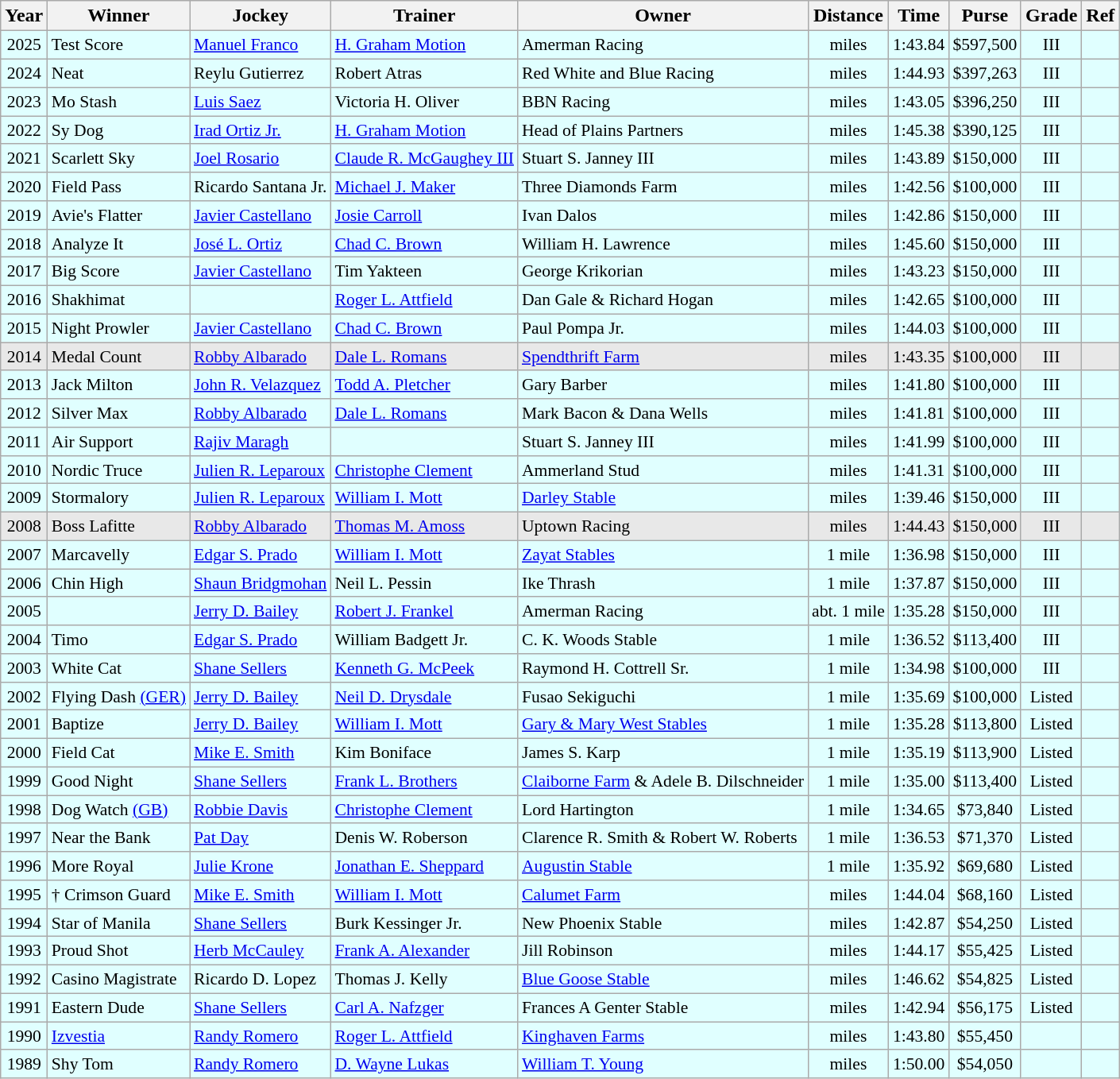<table class="wikitable sortable">
<tr>
<th>Year</th>
<th>Winner</th>
<th>Jockey</th>
<th>Trainer</th>
<th>Owner</th>
<th>Distance</th>
<th>Time</th>
<th>Purse</th>
<th>Grade</th>
<th>Ref</th>
</tr>
<tr style="font-size:90%; background-color:lightcyan">
<td align=center>2025</td>
<td>Test Score</td>
<td><a href='#'>Manuel Franco</a></td>
<td><a href='#'>H. Graham Motion</a></td>
<td>Amerman Racing</td>
<td align=center> miles</td>
<td align=center>1:43.84</td>
<td align=center>$597,500</td>
<td align=center>III</td>
<td></td>
</tr>
<tr style="font-size:90%; background-color:lightcyan">
<td align=center>2024</td>
<td>Neat</td>
<td>Reylu Gutierrez</td>
<td>Robert Atras</td>
<td>Red White and Blue Racing</td>
<td align=center> miles</td>
<td align=center>1:44.93</td>
<td align=center>$397,263</td>
<td align=center>III</td>
<td></td>
</tr>
<tr style="font-size:90%; background-color:lightcyan">
<td align=center>2023</td>
<td>Mo Stash</td>
<td><a href='#'>Luis Saez</a></td>
<td>Victoria H. Oliver</td>
<td>BBN Racing</td>
<td align=center> miles</td>
<td align=center>1:43.05</td>
<td align=center>$396,250</td>
<td align=center>III</td>
<td></td>
</tr>
<tr style="font-size:90%; background-color:lightcyan">
<td align=center>2022</td>
<td>Sy Dog</td>
<td><a href='#'>Irad Ortiz Jr.</a></td>
<td><a href='#'>H. Graham Motion</a></td>
<td>Head of Plains Partners</td>
<td align=center> miles</td>
<td align=center>1:45.38</td>
<td align=center>$390,125</td>
<td align=center>III</td>
<td></td>
</tr>
<tr style="font-size:90%; background-color:lightcyan">
<td align=center>2021</td>
<td>Scarlett Sky</td>
<td><a href='#'>Joel Rosario</a></td>
<td><a href='#'>Claude R. McGaughey III</a></td>
<td>Stuart S. Janney III</td>
<td align=center> miles</td>
<td align=center>1:43.89</td>
<td align=center>$150,000</td>
<td align=center>III</td>
<td></td>
</tr>
<tr style="font-size:90%; background-color:lightcyan">
<td align=center>2020</td>
<td>Field Pass</td>
<td>Ricardo Santana Jr.</td>
<td><a href='#'>Michael J. Maker</a></td>
<td>Three Diamonds Farm</td>
<td align=center> miles</td>
<td align=center>1:42.56</td>
<td align=center>$100,000</td>
<td align=center>III</td>
<td></td>
</tr>
<tr style="font-size:90%; background-color:lightcyan">
<td align=center>2019</td>
<td>Avie's Flatter</td>
<td><a href='#'>Javier Castellano</a></td>
<td><a href='#'>Josie Carroll</a></td>
<td>Ivan Dalos</td>
<td align=center> miles</td>
<td align=center>1:42.86</td>
<td align=center>$150,000</td>
<td align=center>III</td>
<td></td>
</tr>
<tr style="font-size:90%; background-color:lightcyan">
<td align=center>2018</td>
<td>Analyze It</td>
<td><a href='#'>José L. Ortiz</a></td>
<td><a href='#'>Chad C. Brown</a></td>
<td>William H. Lawrence</td>
<td align=center> miles</td>
<td align=center>1:45.60</td>
<td align=center>$150,000</td>
<td align=center>III</td>
<td></td>
</tr>
<tr style="font-size:90%; background-color:lightcyan">
<td align=center>2017</td>
<td>Big Score</td>
<td><a href='#'>Javier Castellano</a></td>
<td>Tim Yakteen</td>
<td>George Krikorian</td>
<td align=center> miles</td>
<td align=center>1:43.23</td>
<td align=center>$150,000</td>
<td align=center>III</td>
<td></td>
</tr>
<tr style="font-size:90%; background-color:lightcyan">
<td align=center>2016</td>
<td>Shakhimat</td>
<td></td>
<td><a href='#'>Roger L. Attfield</a></td>
<td>Dan Gale & Richard Hogan</td>
<td align=center> miles</td>
<td align=center>1:42.65</td>
<td align=center>$100,000</td>
<td align=center>III</td>
<td></td>
</tr>
<tr style="font-size:90%; background-color:lightcyan">
<td align=center>2015</td>
<td>Night Prowler</td>
<td><a href='#'>Javier Castellano</a></td>
<td><a href='#'>Chad C. Brown</a></td>
<td>Paul Pompa Jr.</td>
<td align=center> miles</td>
<td align=center>1:44.03</td>
<td align=center>$100,000</td>
<td align=center>III</td>
<td></td>
</tr>
<tr style="font-size:90%; background-color:#E8E8E8">
<td align=center>2014</td>
<td>Medal Count</td>
<td><a href='#'>Robby Albarado</a></td>
<td><a href='#'>Dale L. Romans</a></td>
<td><a href='#'>Spendthrift Farm</a></td>
<td align=center> miles</td>
<td align=center>1:43.35</td>
<td align=center>$100,000</td>
<td align=center>III</td>
<td></td>
</tr>
<tr style="font-size:90%; background-color:lightcyan">
<td align=center>2013</td>
<td>Jack Milton</td>
<td><a href='#'>John R. Velazquez</a></td>
<td><a href='#'>Todd A. Pletcher</a></td>
<td>Gary Barber</td>
<td align=center> miles</td>
<td align=center>1:41.80</td>
<td align=center>$100,000</td>
<td align=center>III</td>
<td></td>
</tr>
<tr style="font-size:90%; background-color:lightcyan">
<td align=center>2012</td>
<td>Silver Max</td>
<td><a href='#'>Robby Albarado</a></td>
<td><a href='#'>Dale L. Romans</a></td>
<td>Mark Bacon & Dana Wells</td>
<td align=center> miles</td>
<td align=center>1:41.81</td>
<td align=center>$100,000</td>
<td align=center>III</td>
<td></td>
</tr>
<tr style="font-size:90%; background-color:lightcyan">
<td align=center>2011</td>
<td>Air Support</td>
<td><a href='#'>Rajiv Maragh</a></td>
<td></td>
<td>Stuart S. Janney III</td>
<td align=center> miles</td>
<td align=center>1:41.99</td>
<td align=center>$100,000</td>
<td align=center>III</td>
<td></td>
</tr>
<tr style="font-size:90%; background-color:lightcyan">
<td align=center>2010</td>
<td>Nordic Truce</td>
<td><a href='#'>Julien R. Leparoux</a></td>
<td><a href='#'>Christophe Clement</a></td>
<td>Ammerland Stud</td>
<td align=center> miles</td>
<td align=center>1:41.31</td>
<td align=center>$100,000</td>
<td align=center>III</td>
<td></td>
</tr>
<tr style="font-size:90%; background-color:lightcyan">
<td align=center>2009</td>
<td>Stormalory</td>
<td><a href='#'>Julien R. Leparoux</a></td>
<td><a href='#'>William I. Mott</a></td>
<td><a href='#'>Darley Stable</a></td>
<td align=center> miles</td>
<td align=center>1:39.46</td>
<td align=center>$150,000</td>
<td align=center>III</td>
<td></td>
</tr>
<tr style="font-size:90%; background-color:#E8E8E8">
<td align=center>2008</td>
<td>Boss Lafitte</td>
<td><a href='#'>Robby Albarado</a></td>
<td><a href='#'>Thomas M. Amoss</a></td>
<td>Uptown Racing</td>
<td align=center> miles</td>
<td align=center>1:44.43</td>
<td align=center>$150,000</td>
<td align=center>III</td>
<td></td>
</tr>
<tr style="font-size:90%; background-color:lightcyan">
<td align=center>2007</td>
<td>Marcavelly</td>
<td><a href='#'>Edgar S. Prado</a></td>
<td><a href='#'>William I. Mott</a></td>
<td><a href='#'>Zayat Stables</a></td>
<td align=center>1 mile</td>
<td align=center>1:36.98</td>
<td align=center>$150,000</td>
<td align=center>III</td>
<td></td>
</tr>
<tr style="font-size:90%; background-color:lightcyan">
<td align=center>2006</td>
<td>Chin High</td>
<td><a href='#'>Shaun Bridgmohan</a></td>
<td>Neil L. Pessin</td>
<td>Ike Thrash</td>
<td align=center>1 mile</td>
<td align=center>1:37.87</td>
<td align=center>$150,000</td>
<td align=center>III</td>
<td></td>
</tr>
<tr style="font-size:90%; background-color:lightcyan">
<td align=center>2005</td>
<td></td>
<td><a href='#'>Jerry D. Bailey</a></td>
<td><a href='#'>Robert J. Frankel</a></td>
<td>Amerman Racing</td>
<td align=center>abt. 1 mile</td>
<td align=center>1:35.28</td>
<td align=center>$150,000</td>
<td align=center>III</td>
<td></td>
</tr>
<tr style="font-size:90%; background-color:lightcyan">
<td align=center>2004</td>
<td>Timo</td>
<td><a href='#'>Edgar S. Prado</a></td>
<td>William Badgett Jr.</td>
<td>C. K. Woods Stable</td>
<td align=center>1 mile</td>
<td align=center>1:36.52</td>
<td align=center>$113,400</td>
<td align=center>III</td>
<td></td>
</tr>
<tr style="font-size:90%; background-color:lightcyan">
<td align=center>2003</td>
<td>White Cat</td>
<td><a href='#'>Shane Sellers</a></td>
<td><a href='#'>Kenneth G. McPeek</a></td>
<td>Raymond H. Cottrell Sr.</td>
<td align=center>1 mile</td>
<td align=center>1:34.98</td>
<td align=center>$100,000</td>
<td align=center>III</td>
<td></td>
</tr>
<tr style="font-size:90%; background-color:lightcyan">
<td align=center>2002</td>
<td>Flying Dash <a href='#'>(GER)</a></td>
<td><a href='#'>Jerry D. Bailey</a></td>
<td><a href='#'>Neil D. Drysdale</a></td>
<td>Fusao Sekiguchi</td>
<td align=center>1 mile</td>
<td align=center>1:35.69</td>
<td align=center>$100,000</td>
<td align=center>Listed</td>
<td></td>
</tr>
<tr style="font-size:90%; background-color:lightcyan">
<td align=center>2001</td>
<td>Baptize</td>
<td><a href='#'>Jerry D. Bailey</a></td>
<td><a href='#'>William I. Mott</a></td>
<td><a href='#'>Gary & Mary West Stables</a></td>
<td align=center>1 mile</td>
<td align=center>1:35.28</td>
<td align=center>$113,800</td>
<td align=center>Listed</td>
<td></td>
</tr>
<tr style="font-size:90%; background-color:lightcyan">
<td align=center>2000</td>
<td>Field Cat</td>
<td><a href='#'>Mike E. Smith</a></td>
<td>Kim Boniface</td>
<td>James S. Karp</td>
<td align=center>1 mile</td>
<td align=center>1:35.19</td>
<td align=center>$113,900</td>
<td align=center>Listed</td>
<td></td>
</tr>
<tr style="font-size:90%; background-color:lightcyan">
<td align=center>1999</td>
<td>Good Night</td>
<td><a href='#'>Shane Sellers</a></td>
<td><a href='#'>Frank L. Brothers</a></td>
<td><a href='#'>Claiborne Farm</a> & Adele B. Dilschneider</td>
<td align=center>1 mile</td>
<td align=center>1:35.00</td>
<td align=center>$113,400</td>
<td align=center>Listed</td>
<td></td>
</tr>
<tr style="font-size:90%; background-color:lightcyan">
<td align=center>1998</td>
<td>Dog Watch <a href='#'>(GB)</a></td>
<td><a href='#'>Robbie Davis</a></td>
<td><a href='#'>Christophe Clement</a></td>
<td>Lord Hartington</td>
<td align=center>1 mile</td>
<td align=center>1:34.65</td>
<td align=center>$73,840</td>
<td align=center>Listed</td>
<td></td>
</tr>
<tr style="font-size:90%; background-color:lightcyan">
<td align=center>1997</td>
<td>Near the Bank</td>
<td><a href='#'>Pat Day</a></td>
<td>Denis W. Roberson</td>
<td>Clarence R. Smith & Robert W. Roberts</td>
<td align=center>1 mile</td>
<td align=center>1:36.53</td>
<td align=center>$71,370</td>
<td align=center>Listed</td>
<td></td>
</tr>
<tr style="font-size:90%; background-color:lightcyan">
<td align=center>1996</td>
<td>More Royal</td>
<td><a href='#'>Julie Krone</a></td>
<td><a href='#'>Jonathan E. Sheppard</a></td>
<td><a href='#'>Augustin Stable</a></td>
<td align=center>1 mile</td>
<td align=center>1:35.92</td>
<td align=center>$69,680</td>
<td align=center>Listed</td>
<td></td>
</tr>
<tr style="font-size:90%; background-color:lightcyan">
<td align=center>1995</td>
<td>† Crimson Guard</td>
<td><a href='#'>Mike E. Smith</a></td>
<td><a href='#'>William I. Mott</a></td>
<td><a href='#'>Calumet Farm</a></td>
<td align=center> miles</td>
<td align=center>1:44.04</td>
<td align=center>$68,160</td>
<td align=center>Listed</td>
<td></td>
</tr>
<tr style="font-size:90%; background-color:lightcyan">
<td align=center>1994</td>
<td>Star of Manila</td>
<td><a href='#'>Shane Sellers</a></td>
<td>Burk Kessinger Jr.</td>
<td>New Phoenix Stable</td>
<td align=center> miles</td>
<td align=center>1:42.87</td>
<td align=center>$54,250</td>
<td align=center>Listed</td>
<td></td>
</tr>
<tr style="font-size:90%; background-color:lightcyan">
<td align=center>1993</td>
<td>Proud Shot</td>
<td><a href='#'>Herb McCauley</a></td>
<td><a href='#'>Frank A. Alexander</a></td>
<td>Jill Robinson</td>
<td align=center> miles</td>
<td align=center>1:44.17</td>
<td align=center>$55,425</td>
<td align=center>Listed</td>
<td></td>
</tr>
<tr style="font-size:90%; background-color:lightcyan">
<td align=center>1992</td>
<td>Casino Magistrate</td>
<td>Ricardo D. Lopez</td>
<td>Thomas J. Kelly</td>
<td><a href='#'>Blue Goose Stable</a></td>
<td align=center> miles</td>
<td align=center>1:46.62</td>
<td align=center>$54,825</td>
<td align=center>Listed</td>
<td></td>
</tr>
<tr style="font-size:90%; background-color:lightcyan">
<td align=center>1991</td>
<td>Eastern Dude</td>
<td><a href='#'>Shane Sellers</a></td>
<td><a href='#'>Carl A. Nafzger</a></td>
<td>Frances A Genter Stable</td>
<td align=center> miles</td>
<td align=center>1:42.94</td>
<td align=center>$56,175</td>
<td align=center>Listed</td>
<td></td>
</tr>
<tr style="font-size:90%; background-color:lightcyan">
<td align=center>1990</td>
<td><a href='#'>Izvestia</a></td>
<td><a href='#'>Randy Romero</a></td>
<td><a href='#'>Roger L. Attfield</a></td>
<td><a href='#'>Kinghaven Farms</a></td>
<td align=center> miles</td>
<td align=center>1:43.80</td>
<td align=center>$55,450</td>
<td align=center></td>
<td></td>
</tr>
<tr style="font-size:90%; background-color:lightcyan">
<td align=center>1989</td>
<td>Shy Tom</td>
<td><a href='#'>Randy Romero</a></td>
<td><a href='#'>D. Wayne Lukas</a></td>
<td><a href='#'>William T. Young</a></td>
<td align=center> miles</td>
<td align=center>1:50.00</td>
<td align=center>$54,050</td>
<td align=center></td>
<td></td>
</tr>
</table>
